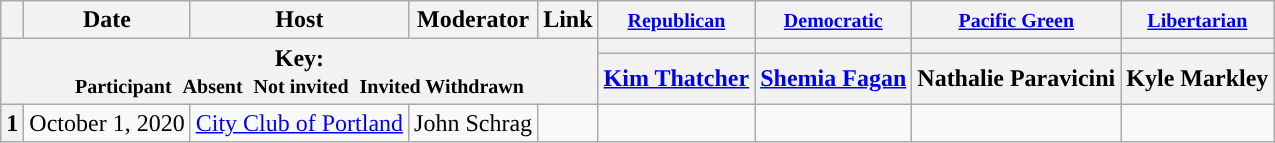<table class="wikitable" style="text-align:center;">
<tr>
<th scope="col"></th>
<th scope="col">Date</th>
<th scope="col">Host</th>
<th scope="col">Moderator</th>
<th scope="col">Link</th>
<th scope="col"><small><a href='#'>Republican</a></small></th>
<th scope="col"><small><a href='#'>Democratic</a></small></th>
<th scope="col"><small><a href='#'>Pacific Green</a></small></th>
<th scope="col"><small><a href='#'>Libertarian</a></small></th>
</tr>
<tr>
<th colspan="5" rowspan="2">Key:<br> <small>Participant </small>  <small>Absent </small>  <small>Not invited </small>  <small>Invited  Withdrawn</small></th>
<th scope="col" style="background:"></th>
<th scope="col" style="background:"></th>
<th scope="col" style="background:"></th>
<th scope="col" style="background:"></th>
</tr>
<tr>
<th scope="col"><a href='#'>Kim Thatcher</a></th>
<th scope="col"><a href='#'>Shemia Fagan</a></th>
<th scope="col">Nathalie Paravicini</th>
<th scope="col">Kyle Markley</th>
</tr>
<tr>
<th>1</th>
<td style="white-space:nowrap;">October 1, 2020</td>
<td style="white-space:nowrap;"><a href='#'>City Club of Portland</a></td>
<td style="white-space:nowrap;">John Schrag</td>
<td style="white-space:nowrap;"></td>
<td></td>
<td></td>
<td></td>
<td></td>
</tr>
</table>
